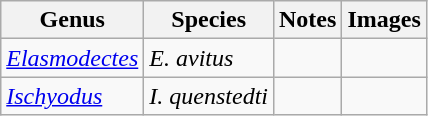<table class="wikitable">
<tr>
<th>Genus</th>
<th>Species</th>
<th>Notes</th>
<th>Images</th>
</tr>
<tr>
<td><em><a href='#'>Elasmodectes</a></em></td>
<td><em>E. avitus</em></td>
<td></td>
<td></td>
</tr>
<tr>
<td><em><a href='#'>Ischyodus</a></em></td>
<td><em>I. quenstedti</em></td>
<td></td>
<td></td>
</tr>
</table>
